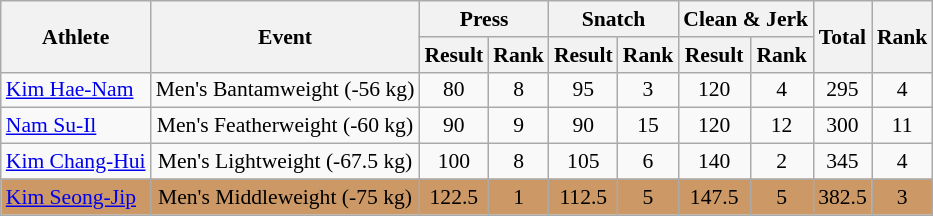<table class="wikitable" style="font-size:90%; text-align:center;">
<tr>
<th rowspan="2">Athlete</th>
<th rowspan="2">Event</th>
<th colspan="2">Press</th>
<th colspan="2">Snatch</th>
<th colspan="2">Clean & Jerk</th>
<th rowspan="2">Total</th>
<th rowspan="2">Rank</th>
</tr>
<tr>
<th>Result</th>
<th>Rank</th>
<th>Result</th>
<th>Rank</th>
<th>Result</th>
<th>Rank</th>
</tr>
<tr>
<td align=left><a href='#'>Kim Hae-Nam</a></td>
<td>Men's Bantamweight (-56 kg)</td>
<td>80</td>
<td>8</td>
<td>95</td>
<td>3</td>
<td>120</td>
<td>4</td>
<td>295</td>
<td>4</td>
</tr>
<tr>
<td align=left><a href='#'>Nam Su-Il</a></td>
<td>Men's Featherweight (-60 kg)</td>
<td>90</td>
<td>9</td>
<td>90</td>
<td>15</td>
<td>120</td>
<td>12</td>
<td>300</td>
<td>11</td>
</tr>
<tr>
<td align=left><a href='#'>Kim Chang-Hui</a></td>
<td>Men's Lightweight (-67.5 kg)</td>
<td>100</td>
<td>8</td>
<td>105</td>
<td>6</td>
<td>140</td>
<td>2</td>
<td>345</td>
<td>4</td>
</tr>
<tr bgcolor=cc9966>
<td align=left><a href='#'>Kim Seong-Jip</a></td>
<td>Men's Middleweight (-75 kg)</td>
<td>122.5</td>
<td>1</td>
<td>112.5</td>
<td>5</td>
<td>147.5</td>
<td>5</td>
<td>382.5</td>
<td>3</td>
</tr>
</table>
